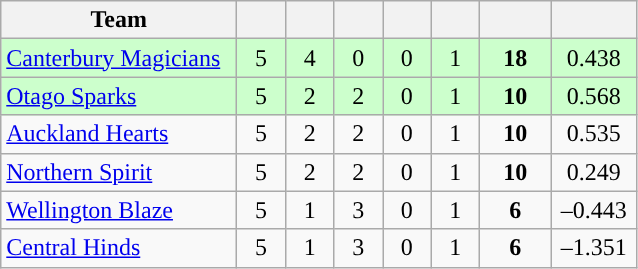<table class="wikitable" style="text-align:center">
<tr>
<th width="150">Team</th>
<th width="25"></th>
<th width="25"></th>
<th width="25"></th>
<th width="25"></th>
<th width="25"></th>
<th width="40"></th>
<th width="50"></th>
</tr>
<tr style="background:#cfc">
<td style="text-align:left"><a href='#'>Canterbury Magicians</a></td>
<td>5</td>
<td>4</td>
<td>0</td>
<td>0</td>
<td>1</td>
<td><strong>18</strong></td>
<td>0.438</td>
</tr>
<tr style="background:#cfc">
<td style="text-align:left"><a href='#'>Otago Sparks</a></td>
<td>5</td>
<td>2</td>
<td>2</td>
<td>0</td>
<td>1</td>
<td><strong>10</strong></td>
<td>0.568</td>
</tr>
<tr>
<td style="text-align:left"><a href='#'>Auckland Hearts</a></td>
<td>5</td>
<td>2</td>
<td>2</td>
<td>0</td>
<td>1</td>
<td><strong>10</strong></td>
<td>0.535</td>
</tr>
<tr>
<td style="text-align:left"><a href='#'>Northern Spirit</a></td>
<td>5</td>
<td>2</td>
<td>2</td>
<td>0</td>
<td>1</td>
<td><strong>10</strong></td>
<td>0.249</td>
</tr>
<tr>
<td style="text-align:left"><a href='#'>Wellington Blaze</a></td>
<td>5</td>
<td>1</td>
<td>3</td>
<td>0</td>
<td>1</td>
<td><strong>6</strong></td>
<td>–0.443</td>
</tr>
<tr>
<td style="text-align:left"><a href='#'>Central Hinds</a></td>
<td>5</td>
<td>1</td>
<td>3</td>
<td>0</td>
<td>1</td>
<td><strong>6</strong></td>
<td>–1.351</td>
</tr>
</table>
